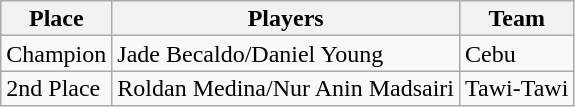<table class="wikitable" style="text-align:left; line-height:16px; width:auto;">
<tr>
<th>Place</th>
<th>Players</th>
<th>Team</th>
</tr>
<tr>
<td>Champion</td>
<td>Jade Becaldo/Daniel Young</td>
<td>Cebu</td>
</tr>
<tr>
<td>2nd Place</td>
<td>Roldan Medina/Nur Anin Madsairi</td>
<td>Tawi-Tawi</td>
</tr>
</table>
